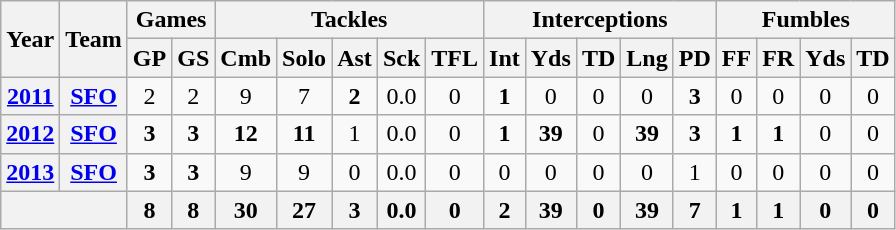<table class="wikitable" style="text-align:center">
<tr>
<th rowspan="2">Year</th>
<th rowspan="2">Team</th>
<th colspan="2">Games</th>
<th colspan="5">Tackles</th>
<th colspan="5">Interceptions</th>
<th colspan="4">Fumbles</th>
</tr>
<tr>
<th>GP</th>
<th>GS</th>
<th>Cmb</th>
<th>Solo</th>
<th>Ast</th>
<th>Sck</th>
<th>TFL</th>
<th>Int</th>
<th>Yds</th>
<th>TD</th>
<th>Lng</th>
<th>PD</th>
<th>FF</th>
<th>FR</th>
<th>Yds</th>
<th>TD</th>
</tr>
<tr>
<th><a href='#'>2011</a></th>
<th><a href='#'>SFO</a></th>
<td>2</td>
<td>2</td>
<td>9</td>
<td>7</td>
<td><strong>2</strong></td>
<td>0.0</td>
<td>0</td>
<td><strong>1</strong></td>
<td>0</td>
<td>0</td>
<td>0</td>
<td><strong>3</strong></td>
<td>0</td>
<td>0</td>
<td>0</td>
<td>0</td>
</tr>
<tr>
<th><a href='#'>2012</a></th>
<th><a href='#'>SFO</a></th>
<td><strong>3</strong></td>
<td><strong>3</strong></td>
<td><strong>12</strong></td>
<td><strong>11</strong></td>
<td>1</td>
<td>0.0</td>
<td>0</td>
<td><strong>1</strong></td>
<td><strong>39</strong></td>
<td>0</td>
<td><strong>39</strong></td>
<td><strong>3</strong></td>
<td><strong>1</strong></td>
<td><strong>1</strong></td>
<td>0</td>
<td>0</td>
</tr>
<tr>
<th><a href='#'>2013</a></th>
<th><a href='#'>SFO</a></th>
<td><strong>3</strong></td>
<td><strong>3</strong></td>
<td>9</td>
<td>9</td>
<td>0</td>
<td>0.0</td>
<td>0</td>
<td>0</td>
<td>0</td>
<td>0</td>
<td>0</td>
<td>1</td>
<td>0</td>
<td>0</td>
<td>0</td>
<td>0</td>
</tr>
<tr>
<th colspan="2"></th>
<th>8</th>
<th>8</th>
<th>30</th>
<th>27</th>
<th>3</th>
<th>0.0</th>
<th>0</th>
<th>2</th>
<th>39</th>
<th>0</th>
<th>39</th>
<th>7</th>
<th>1</th>
<th>1</th>
<th>0</th>
<th>0</th>
</tr>
</table>
